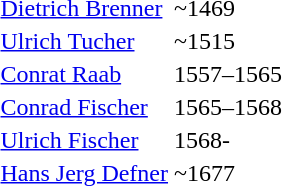<table>
<tr>
<td><a href='#'>Dietrich Brenner</a></td>
<td>~1469</td>
</tr>
<tr>
<td><a href='#'>Ulrich Tucher</a></td>
<td>~1515</td>
</tr>
<tr>
<td><a href='#'>Conrat Raab</a></td>
<td>1557–1565</td>
</tr>
<tr>
<td><a href='#'>Conrad Fischer</a></td>
<td>1565–1568</td>
</tr>
<tr>
<td><a href='#'>Ulrich Fischer</a></td>
<td>1568-</td>
</tr>
<tr>
<td><a href='#'>Hans Jerg Defner</a></td>
<td>~1677</td>
</tr>
<tr>
</tr>
</table>
